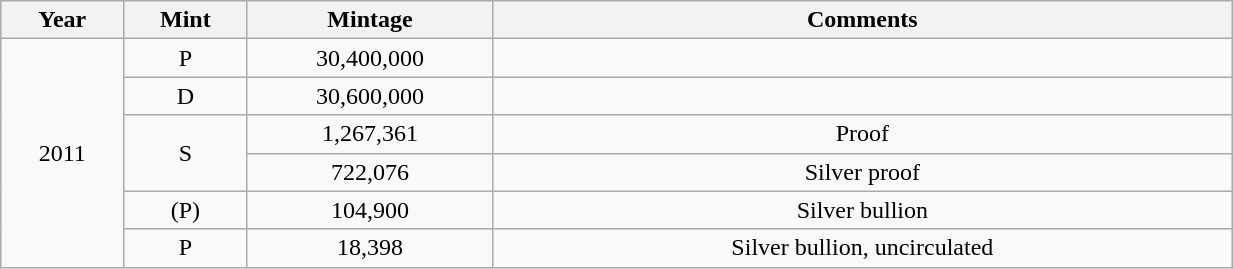<table class="wikitable sortable" style="min-width:65%; text-align:center;">
<tr>
<th width="10%">Year</th>
<th width="10%">Mint</th>
<th width="20%">Mintage</th>
<th width="60%">Comments</th>
</tr>
<tr>
<td rowspan="6">2011</td>
<td>P</td>
<td>30,400,000</td>
<td></td>
</tr>
<tr>
<td>D</td>
<td>30,600,000</td>
<td></td>
</tr>
<tr>
<td rowspan="2">S</td>
<td>1,267,361</td>
<td>Proof</td>
</tr>
<tr>
<td>722,076</td>
<td>Silver proof</td>
</tr>
<tr>
<td>(P)</td>
<td>104,900</td>
<td>Silver bullion</td>
</tr>
<tr>
<td>P</td>
<td>18,398</td>
<td>Silver bullion, uncirculated</td>
</tr>
</table>
